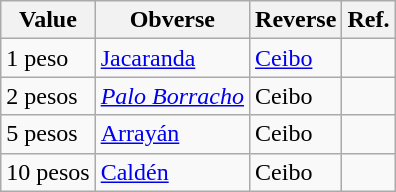<table class="wikitable">
<tr>
<th>Value</th>
<th>Obverse</th>
<th>Reverse</th>
<th>Ref.</th>
</tr>
<tr>
<td>1 peso</td>
<td><a href='#'>Jacaranda</a></td>
<td><a href='#'>Ceibo</a></td>
<td></td>
</tr>
<tr>
<td>2 pesos</td>
<td><a href='#'><em>Palo Borracho</em></a></td>
<td>Ceibo</td>
<td></td>
</tr>
<tr>
<td>5 pesos</td>
<td><a href='#'>Arrayán</a></td>
<td>Ceibo</td>
<td></td>
</tr>
<tr>
<td>10 pesos</td>
<td><a href='#'>Caldén</a></td>
<td>Ceibo</td>
<td></td>
</tr>
</table>
